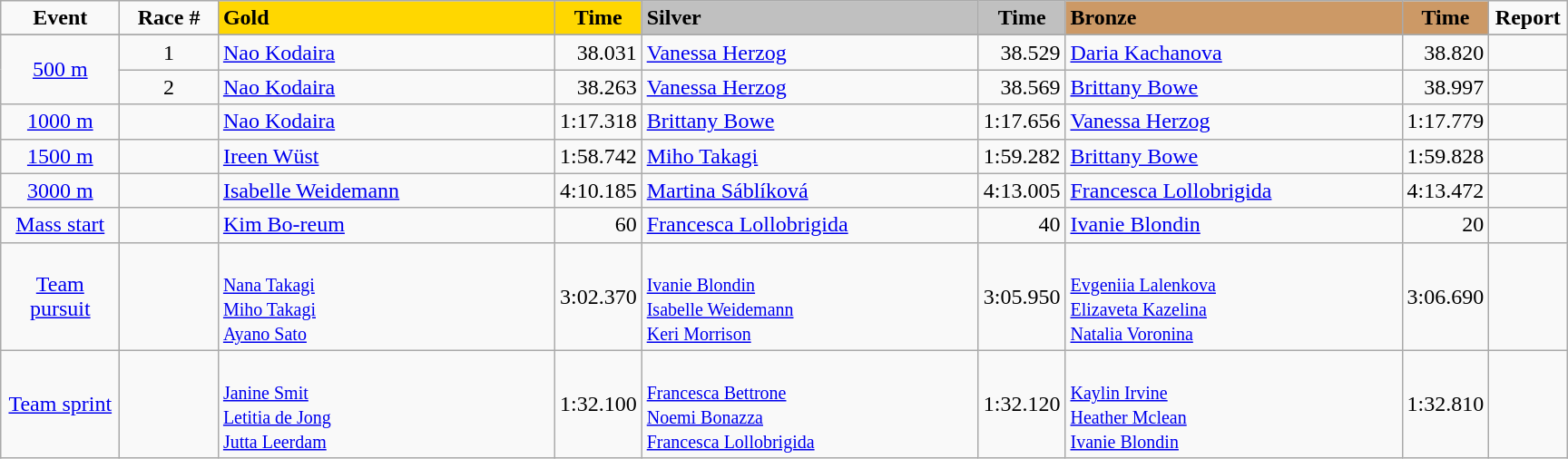<table class="wikitable">
<tr>
<td width="80" align="center"><strong>Event</strong></td>
<td width="65" align="center"><strong>Race #</strong></td>
<td width="240" bgcolor="gold"><strong>Gold</strong></td>
<td width="50" bgcolor="gold" align="center"><strong>Time</strong></td>
<td width="240" bgcolor="silver"><strong>Silver</strong></td>
<td width="50" bgcolor="silver" align="center"><strong>Time</strong></td>
<td width="240" bgcolor="#CC9966"><strong>Bronze</strong></td>
<td width="50" bgcolor="#CC9966" align="center"><strong>Time</strong></td>
<td width="50" align="center"><strong>Report</strong></td>
</tr>
<tr bgcolor="#cccccc">
</tr>
<tr>
<td rowspan=2 align="center"><a href='#'>500 m</a></td>
<td align="center">1</td>
<td> <a href='#'>Nao Kodaira</a></td>
<td align="right">38.031</td>
<td> <a href='#'>Vanessa Herzog</a></td>
<td align="right">38.529</td>
<td> <a href='#'>Daria Kachanova</a></td>
<td align="right">38.820</td>
<td align="center"></td>
</tr>
<tr>
<td align="center">2</td>
<td> <a href='#'>Nao Kodaira</a></td>
<td align="right">38.263</td>
<td> <a href='#'>Vanessa Herzog</a></td>
<td align="right">38.569</td>
<td> <a href='#'>Brittany Bowe</a></td>
<td align="right">38.997</td>
<td align="center"></td>
</tr>
<tr>
<td align="center"><a href='#'>1000 m</a></td>
<td align="center"></td>
<td> <a href='#'>Nao Kodaira</a></td>
<td align="right">1:17.318</td>
<td> <a href='#'>Brittany Bowe</a></td>
<td align="right">1:17.656</td>
<td> <a href='#'>Vanessa Herzog</a></td>
<td align="right">1:17.779</td>
<td align="center"></td>
</tr>
<tr>
<td align="center"><a href='#'>1500 m</a></td>
<td align="center"></td>
<td> <a href='#'>Ireen Wüst</a></td>
<td align="right">1:58.742</td>
<td> <a href='#'>Miho Takagi</a></td>
<td align="right">1:59.282</td>
<td> <a href='#'>Brittany Bowe</a></td>
<td align="right">1:59.828</td>
<td align="center"></td>
</tr>
<tr>
<td align="center"><a href='#'>3000 m</a></td>
<td align="center"></td>
<td> <a href='#'>Isabelle Weidemann</a></td>
<td align="right">4:10.185</td>
<td> <a href='#'>Martina Sáblíková</a></td>
<td align="right">4:13.005</td>
<td> <a href='#'>Francesca Lollobrigida</a></td>
<td align="right">4:13.472</td>
<td align="center"></td>
</tr>
<tr>
<td align="center"><a href='#'>Mass start</a></td>
<td align="center"></td>
<td> <a href='#'>Kim Bo-reum</a></td>
<td align="right">60 </td>
<td> <a href='#'>Francesca Lollobrigida</a></td>
<td align="right">40 </td>
<td> <a href='#'>Ivanie Blondin</a></td>
<td align="right">20 </td>
<td align="center"></td>
</tr>
<tr>
<td align="center"><a href='#'>Team pursuit</a></td>
<td align="center"></td>
<td><br><small><a href='#'>Nana Takagi</a><br><a href='#'>Miho Takagi</a><br><a href='#'>Ayano Sato</a></small></td>
<td align="center">3:02.370</td>
<td><br><small><a href='#'>Ivanie Blondin</a><br><a href='#'>Isabelle Weidemann</a><br><a href='#'>Keri Morrison</a></small></td>
<td align="center">3:05.950</td>
<td><br><small><a href='#'>Evgeniia Lalenkova</a><br><a href='#'>Elizaveta Kazelina</a><br><a href='#'>Natalia Voronina</a></small></td>
<td align="center">3:06.690</td>
<td align="center"></td>
</tr>
<tr>
<td align="center"><a href='#'>Team sprint</a></td>
<td align="center"></td>
<td><br><small><a href='#'>Janine Smit</a><br><a href='#'>Letitia de Jong</a><br><a href='#'>Jutta Leerdam</a></small></td>
<td align="center">1:32.100</td>
<td><br><small><a href='#'>Francesca Bettrone</a><br><a href='#'>Noemi Bonazza</a><br><a href='#'>Francesca Lollobrigida</a></small></td>
<td align="center">1:32.120</td>
<td><br><small><a href='#'>Kaylin Irvine</a><br><a href='#'>Heather Mclean</a><br><a href='#'>Ivanie Blondin</a></small></td>
<td align="center">1:32.810</td>
<td align="center"></td>
</tr>
</table>
